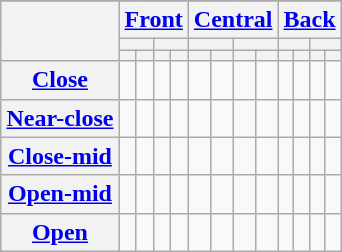<table class="wikitable" style="margin: 1em auto 1em auto; text-align: center;">
<tr>
</tr>
<tr>
<th rowspan="3"></th>
<th colspan="4"><a href='#'>Front</a></th>
<th colspan="4"><a href='#'>Central</a></th>
<th colspan="4"><a href='#'>Back</a></th>
</tr>
<tr>
<th colspan="2"></th>
<th colspan="2"></th>
<th colspan="2"></th>
<th colspan="2"></th>
<th colspan="2"></th>
<th colspan="2"></th>
</tr>
<tr>
<th></th>
<th></th>
<th></th>
<th></th>
<th></th>
<th></th>
<th></th>
<th></th>
<th></th>
<th></th>
<th></th>
<th></th>
</tr>
<tr>
<th><a href='#'>Close</a></th>
<td></td>
<td><a href='#'></a></td>
<td></td>
<td><a href='#'></a></td>
<td></td>
<td></td>
<td></td>
<td></td>
<td></td>
<td><a href='#'></a></td>
<td></td>
<td><a href='#'></a></td>
</tr>
<tr>
<th><a href='#'>Near-close</a></th>
<td></td>
<td><a href='#'></a></td>
<td></td>
<td></td>
<td></td>
<td></td>
<td></td>
<td></td>
<td></td>
<td><a href='#'></a></td>
<td></td>
<td></td>
</tr>
<tr>
<th><a href='#'>Close-mid</a></th>
<td></td>
<td><a href='#'></a></td>
<td></td>
<td><a href='#'></a></td>
<td></td>
<td></td>
<td></td>
<td></td>
<td></td>
<td><a href='#'></a></td>
<td></td>
<td><a href='#'></a></td>
</tr>
<tr>
<th><a href='#'>Open-mid</a></th>
<td></td>
<td></td>
<td></td>
<td></td>
<td></td>
<td></td>
<td></td>
<td></td>
<td></td>
<td></td>
<td></td>
<td></td>
</tr>
<tr>
<th><a href='#'>Open</a></th>
<td></td>
<td></td>
<td></td>
<td></td>
<td></td>
<td><a href='#'></a></td>
<td></td>
<td><a href='#'></a></td>
<td></td>
<td></td>
<td></td>
</tr>
</table>
